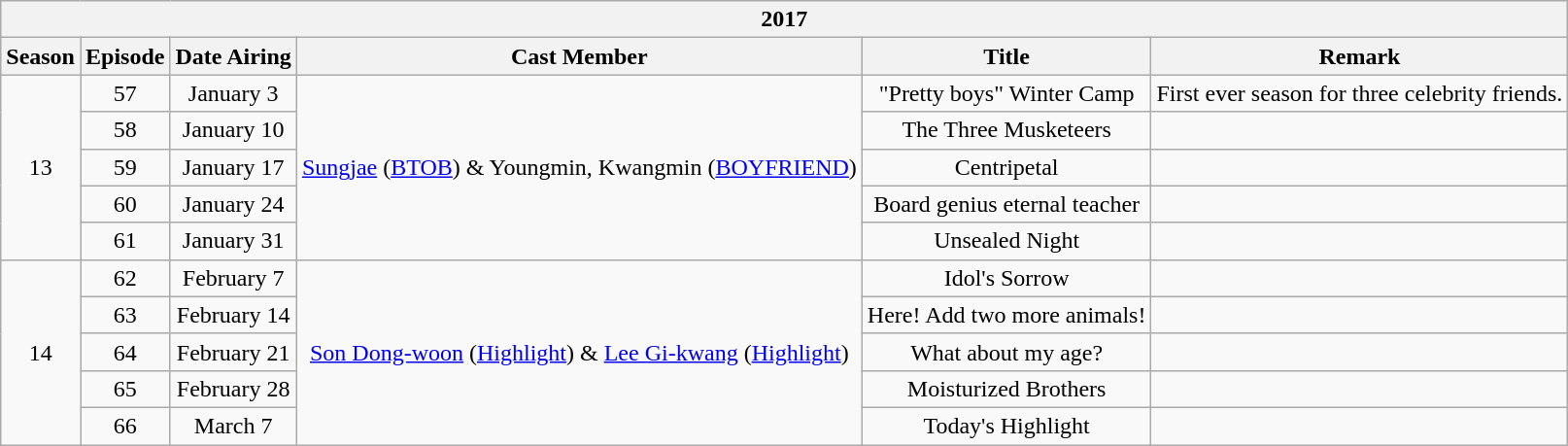<table class="wikitable sortable" style="text-align:center;">
<tr>
<th colspan="6">2017</th>
</tr>
<tr>
<th><strong>Season</strong></th>
<th><strong>Episode</strong></th>
<th><strong>Date</strong> <strong>Airing</strong></th>
<th><strong>Cast Member</strong></th>
<th><strong>Title</strong></th>
<th><strong>Remark</strong></th>
</tr>
<tr>
<td rowspan="5">13</td>
<td>57</td>
<td>January 3</td>
<td rowspan="5"><a href='#'>Sungjae</a> (<a href='#'>BTOB</a>) & Youngmin, Kwangmin (<a href='#'>BOYFRIEND</a>) </td>
<td>"Pretty boys" Winter Camp</td>
<td>First ever season for three celebrity friends.</td>
</tr>
<tr>
<td>58</td>
<td>January 10</td>
<td>The Three Musketeers</td>
<td></td>
</tr>
<tr>
<td>59</td>
<td>January 17</td>
<td>Centripetal</td>
<td></td>
</tr>
<tr>
<td>60</td>
<td>January 24</td>
<td>Board genius eternal teacher</td>
<td></td>
</tr>
<tr>
<td>61</td>
<td>January 31</td>
<td>Unsealed Night</td>
<td></td>
</tr>
<tr>
<td rowspan="5">14</td>
<td>62</td>
<td>February 7</td>
<td rowspan="5"><a href='#'>Son Dong-woon</a> (<a href='#'>Highlight</a>) & <a href='#'>Lee Gi-kwang</a> (<a href='#'>Highlight</a>)</td>
<td>Idol's Sorrow</td>
<td></td>
</tr>
<tr>
<td>63</td>
<td>February 14</td>
<td>Here! Add two more animals!</td>
<td></td>
</tr>
<tr>
<td>64</td>
<td>February 21</td>
<td>What about my age?</td>
<td></td>
</tr>
<tr>
<td>65</td>
<td>February 28</td>
<td>Moisturized Brothers</td>
<td></td>
</tr>
<tr>
<td>66</td>
<td>March 7</td>
<td>Today's Highlight</td>
<td></td>
</tr>
</table>
